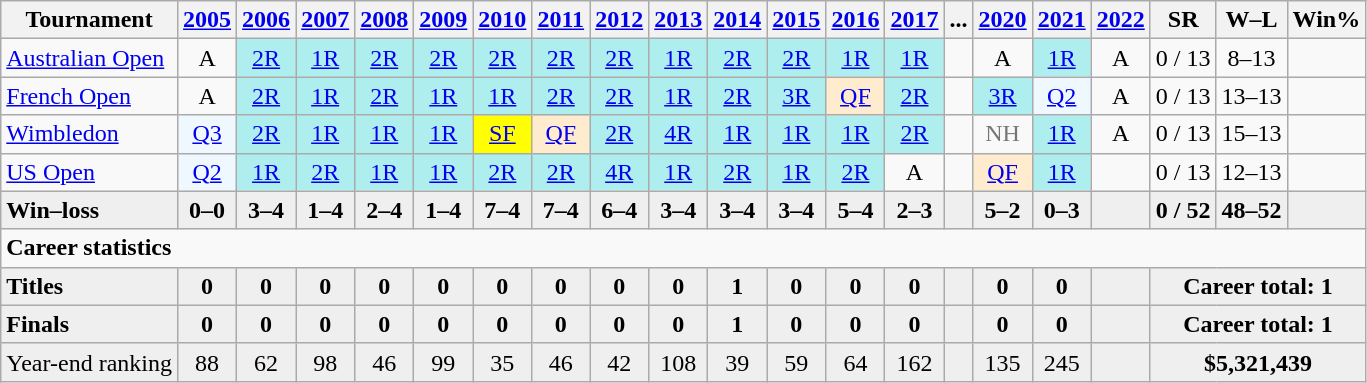<table class="nowrap wikitable" style="text-align:center;">
<tr>
<th>Tournament</th>
<th><a href='#'>2005</a></th>
<th><a href='#'>2006</a></th>
<th><a href='#'>2007</a></th>
<th><a href='#'>2008</a></th>
<th><a href='#'>2009</a></th>
<th><a href='#'>2010</a></th>
<th><a href='#'>2011</a></th>
<th><a href='#'>2012</a></th>
<th><a href='#'>2013</a></th>
<th><a href='#'>2014</a></th>
<th><a href='#'>2015</a></th>
<th><a href='#'>2016</a></th>
<th><a href='#'>2017</a></th>
<th>...</th>
<th><a href='#'>2020</a></th>
<th><a href='#'>2021</a></th>
<th><a href='#'>2022</a></th>
<th>SR</th>
<th>W–L</th>
<th>Win%</th>
</tr>
<tr>
<td align="left"><a href='#'>Australian Open</a></td>
<td>A</td>
<td style="background:#afeeee;"><a href='#'>2R</a></td>
<td style="background:#afeeee;"><a href='#'>1R</a></td>
<td style="background:#afeeee;"><a href='#'>2R</a></td>
<td style="background:#afeeee;"><a href='#'>2R</a></td>
<td style="background:#afeeee;"><a href='#'>2R</a></td>
<td style="background:#afeeee;"><a href='#'>2R</a></td>
<td style="background:#afeeee;"><a href='#'>2R</a></td>
<td style="background:#afeeee;"><a href='#'>1R</a></td>
<td style="background:#afeeee;"><a href='#'>2R</a></td>
<td style="background:#afeeee;"><a href='#'>2R</a></td>
<td style="background:#afeeee;"><a href='#'>1R</a></td>
<td style="background:#afeeee;"><a href='#'>1R</a></td>
<td></td>
<td>A</td>
<td style="background:#afeeee;"><a href='#'>1R</a></td>
<td>A</td>
<td>0 / 13</td>
<td>8–13</td>
<td></td>
</tr>
<tr>
<td align="left"><a href='#'>French Open</a></td>
<td>A</td>
<td style="background:#afeeee;"><a href='#'>2R</a></td>
<td style="background:#afeeee;"><a href='#'>1R</a></td>
<td style="background:#afeeee;"><a href='#'>2R</a></td>
<td style="background:#afeeee;"><a href='#'>1R</a></td>
<td style="background:#afeeee;"><a href='#'>1R</a></td>
<td style="background:#afeeee;"><a href='#'>2R</a></td>
<td style="background:#afeeee;"><a href='#'>2R</a></td>
<td style="background:#afeeee;"><a href='#'>1R</a></td>
<td style="background:#afeeee;"><a href='#'>2R</a></td>
<td style="background:#afeeee;"><a href='#'>3R</a></td>
<td style="background:#ffebcd;"><a href='#'>QF</a></td>
<td style="background:#afeeee;"><a href='#'>2R</a></td>
<td></td>
<td style="background:#afeeee;"><a href='#'>3R</a></td>
<td style="background:#f0f8ff;"><a href='#'>Q2</a></td>
<td>A</td>
<td>0 / 13</td>
<td>13–13</td>
<td></td>
</tr>
<tr>
<td align="left"><a href='#'>Wimbledon</a></td>
<td style="background:#f0f8ff;"><a href='#'>Q3</a></td>
<td style="background:#afeeee;"><a href='#'>2R</a></td>
<td style="background:#afeeee;"><a href='#'>1R</a></td>
<td style="background:#afeeee;"><a href='#'>1R</a></td>
<td style="background:#afeeee;"><a href='#'>1R</a></td>
<td style="background:yellow;"><a href='#'>SF</a></td>
<td style="background:#ffebcd;"><a href='#'>QF</a></td>
<td style="background:#afeeee;"><a href='#'>2R</a></td>
<td style="background:#afeeee;"><a href='#'>4R</a></td>
<td style="background:#afeeee;"><a href='#'>1R</a></td>
<td style="background:#afeeee;"><a href='#'>1R</a></td>
<td style="background:#afeeee;"><a href='#'>1R</a></td>
<td style="background:#afeeee;"><a href='#'>2R</a></td>
<td></td>
<td style="color:#767676;">NH</td>
<td style="background:#afeeee;"><a href='#'>1R</a></td>
<td>A</td>
<td>0 / 13</td>
<td>15–13</td>
<td></td>
</tr>
<tr>
<td align="left"><a href='#'>US Open</a></td>
<td style="background:#f0f8ff;"><a href='#'>Q2</a></td>
<td style="background:#afeeee;"><a href='#'>1R</a></td>
<td style="background:#afeeee;"><a href='#'>2R</a></td>
<td style="background:#afeeee;"><a href='#'>1R</a></td>
<td style="background:#afeeee;"><a href='#'>1R</a></td>
<td style="background:#afeeee;"><a href='#'>2R</a></td>
<td style="background:#afeeee;"><a href='#'>2R</a></td>
<td style="background:#afeeee;"><a href='#'>4R</a></td>
<td style="background:#afeeee;"><a href='#'>1R</a></td>
<td style="background:#afeeee;"><a href='#'>2R</a></td>
<td style="background:#afeeee;"><a href='#'>1R</a></td>
<td style="background:#afeeee;"><a href='#'>2R</a></td>
<td>A</td>
<td></td>
<td style="background:#ffebcd;"><a href='#'>QF</a></td>
<td style="background:#afeeee;"><a href='#'>1R</a></td>
<td></td>
<td>0 / 13</td>
<td>12–13</td>
<td></td>
</tr>
<tr style="background:#efefef;font-weight:bold;">
<td style="text-align:left">Win–loss</td>
<td>0–0</td>
<td>3–4</td>
<td>1–4</td>
<td>2–4</td>
<td>1–4</td>
<td>7–4</td>
<td>7–4</td>
<td>6–4</td>
<td>3–4</td>
<td>3–4</td>
<td>3–4</td>
<td>5–4</td>
<td>2–3</td>
<td></td>
<td>5–2</td>
<td>0–3</td>
<td></td>
<td>0 / 52</td>
<td>48–52</td>
<td></td>
</tr>
<tr>
<td colspan="21" align="left"><strong>Career statistics</strong></td>
</tr>
<tr style="background:#efefef;font-weight:bold;">
<td style="text-align:left">Titles</td>
<td>0</td>
<td>0</td>
<td>0</td>
<td>0</td>
<td>0</td>
<td>0</td>
<td>0</td>
<td>0</td>
<td>0</td>
<td>1</td>
<td>0</td>
<td>0</td>
<td>0</td>
<td></td>
<td>0</td>
<td>0</td>
<td></td>
<td colspan="3">Career total: 1</td>
</tr>
<tr style="background:#efefef;font-weight:bold;">
<td style="text-align:left">Finals</td>
<td>0</td>
<td>0</td>
<td>0</td>
<td>0</td>
<td>0</td>
<td>0</td>
<td>0</td>
<td>0</td>
<td>0</td>
<td>1</td>
<td>0</td>
<td>0</td>
<td>0</td>
<td></td>
<td>0</td>
<td>0</td>
<td></td>
<td colspan="3">Career total: 1</td>
</tr>
<tr style="background:#efefef;">
<td align="left">Year-end ranking</td>
<td>88</td>
<td>62</td>
<td>98</td>
<td>46</td>
<td>99</td>
<td>35</td>
<td>46</td>
<td>42</td>
<td>108</td>
<td>39</td>
<td>59</td>
<td>64</td>
<td>162</td>
<td></td>
<td>135</td>
<td>245</td>
<td></td>
<td colspan="3"><strong>$5,321,439</strong></td>
</tr>
</table>
